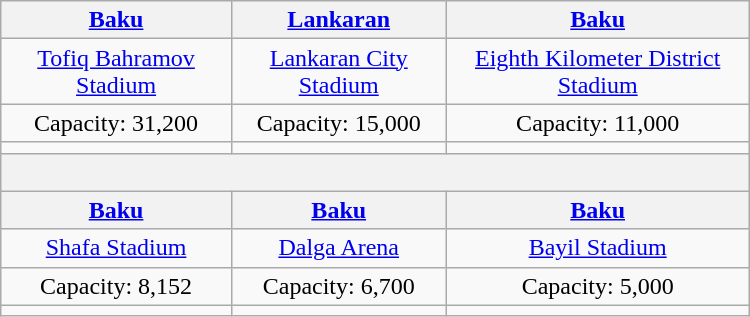<table class="wikitable" style="margin:1em auto; text-align:center" width="500px">
<tr>
<th colspan=2><a href='#'>Baku</a></th>
<th colspan=2><a href='#'>Lankaran</a></th>
<th colspan=2><a href='#'>Baku</a></th>
</tr>
<tr>
<td colspan=2><a href='#'>Tofiq Bahramov Stadium</a></td>
<td colspan=2><a href='#'>Lankaran City Stadium</a></td>
<td colspan=2><a href='#'>Eighth Kilometer District Stadium</a></td>
</tr>
<tr>
<td colspan=2>Capacity: 31,200</td>
<td colspan=2>Capacity: 15,000</td>
<td colspan=2>Capacity: 11,000</td>
</tr>
<tr>
<td colspan="2"></td>
<td colspan="2"></td>
<td colspan="2"></td>
</tr>
<tr>
<th colspan=6 text-align="center"><br></th>
</tr>
<tr>
<th colspan="2"><a href='#'>Baku</a></th>
<th colspan="2"><a href='#'>Baku</a></th>
<th colspan="2"><a href='#'>Baku</a></th>
</tr>
<tr>
<td colspan="2"><a href='#'>Shafa Stadium</a></td>
<td colspan="2"><a href='#'>Dalga Arena</a></td>
<td colspan="2"><a href='#'>Bayil Stadium</a></td>
</tr>
<tr>
<td colspan="2">Capacity: 8,152</td>
<td colspan="2">Capacity: 6,700</td>
<td colspan="2">Capacity: 5,000</td>
</tr>
<tr>
<td colspan="2"></td>
<td colspan="2"></td>
<td colspan="2"></td>
</tr>
</table>
